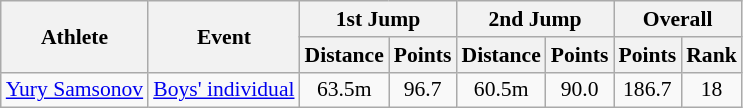<table class="wikitable" style="font-size:90%; text-align:center;">
<tr>
<th rowspan=2>Athlete</th>
<th rowspan=2>Event</th>
<th colspan=2>1st Jump</th>
<th colspan=2>2nd Jump</th>
<th colspan=2>Overall</th>
</tr>
<tr>
<th>Distance</th>
<th>Points</th>
<th>Distance</th>
<th>Points</th>
<th>Points</th>
<th>Rank</th>
</tr>
<tr>
<td align=left><a href='#'>Yury Samsonov</a></td>
<td align=left><a href='#'>Boys' individual</a></td>
<td>63.5m</td>
<td>96.7</td>
<td>60.5m</td>
<td>90.0</td>
<td>186.7</td>
<td>18</td>
</tr>
</table>
